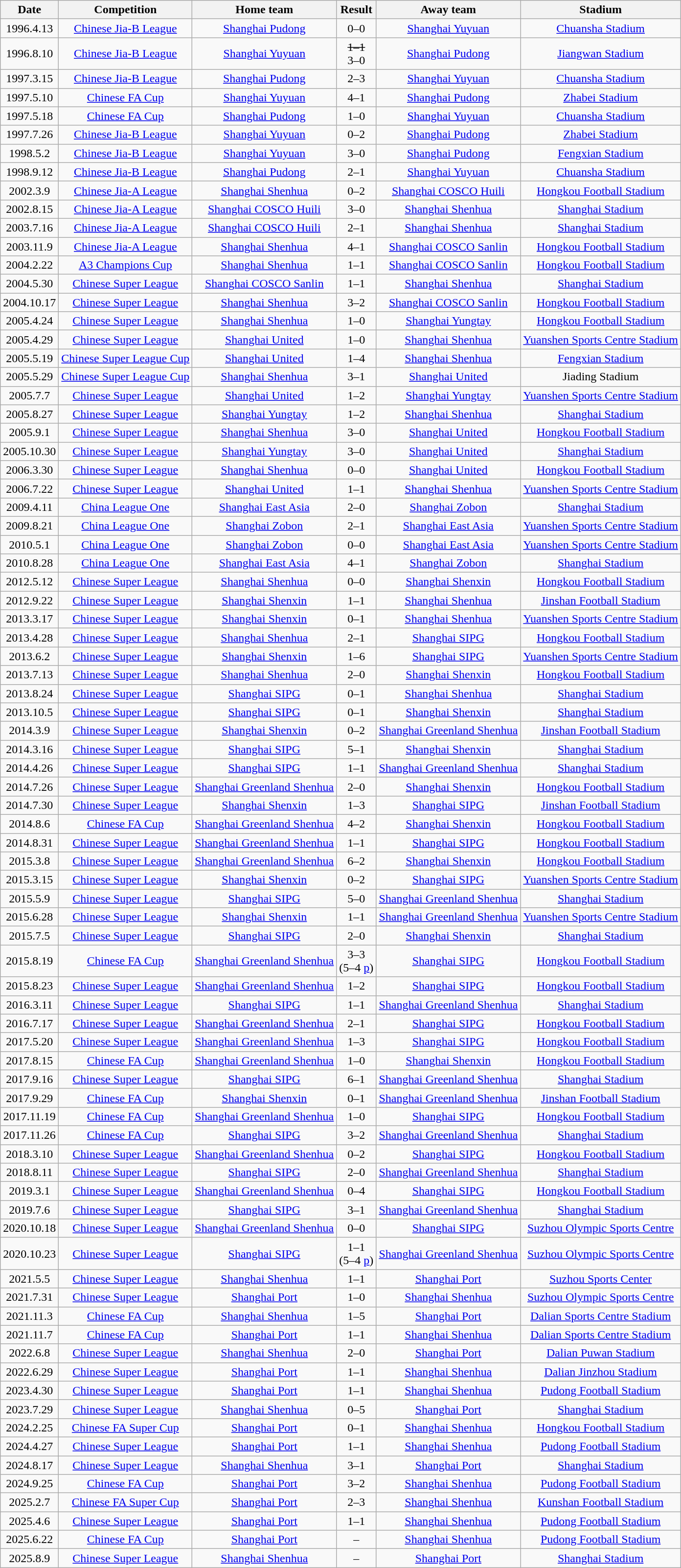<table class="wikitable" style="text-align:center">
<tr>
<th>Date</th>
<th>Competition</th>
<th>Home team</th>
<th>Result</th>
<th>Away team</th>
<th>Stadium</th>
</tr>
<tr>
<td>1996.4.13</td>
<td><a href='#'>Chinese Jia-B League</a></td>
<td><a href='#'>Shanghai Pudong</a></td>
<td>0–0</td>
<td><a href='#'>Shanghai Yuyuan</a></td>
<td><a href='#'>Chuansha Stadium</a></td>
</tr>
<tr>
<td>1996.8.10</td>
<td><a href='#'>Chinese Jia-B League</a></td>
<td><a href='#'>Shanghai Yuyuan</a></td>
<td><s>1–1</s><br>3–0</td>
<td><a href='#'>Shanghai Pudong</a></td>
<td><a href='#'>Jiangwan Stadium</a></td>
</tr>
<tr>
<td>1997.3.15</td>
<td><a href='#'>Chinese Jia-B League</a></td>
<td><a href='#'>Shanghai Pudong</a></td>
<td>2–3</td>
<td><a href='#'>Shanghai Yuyuan</a></td>
<td><a href='#'>Chuansha Stadium</a></td>
</tr>
<tr>
<td>1997.5.10</td>
<td><a href='#'>Chinese FA Cup</a></td>
<td><a href='#'>Shanghai Yuyuan</a></td>
<td>4–1</td>
<td><a href='#'>Shanghai Pudong</a></td>
<td><a href='#'>Zhabei Stadium</a></td>
</tr>
<tr>
<td>1997.5.18</td>
<td><a href='#'>Chinese FA Cup</a></td>
<td><a href='#'>Shanghai Pudong</a></td>
<td>1–0</td>
<td><a href='#'>Shanghai Yuyuan</a></td>
<td><a href='#'>Chuansha Stadium</a></td>
</tr>
<tr>
<td>1997.7.26</td>
<td><a href='#'>Chinese Jia-B League</a></td>
<td><a href='#'>Shanghai Yuyuan</a></td>
<td>0–2</td>
<td><a href='#'>Shanghai Pudong</a></td>
<td><a href='#'>Zhabei Stadium</a></td>
</tr>
<tr>
<td>1998.5.2</td>
<td><a href='#'>Chinese Jia-B League</a></td>
<td><a href='#'>Shanghai Yuyuan</a></td>
<td>3–0</td>
<td><a href='#'>Shanghai Pudong</a></td>
<td><a href='#'>Fengxian Stadium</a></td>
</tr>
<tr>
<td>1998.9.12</td>
<td><a href='#'>Chinese Jia-B League</a></td>
<td><a href='#'>Shanghai Pudong</a></td>
<td>2–1</td>
<td><a href='#'>Shanghai Yuyuan</a></td>
<td><a href='#'>Chuansha Stadium</a></td>
</tr>
<tr>
<td>2002.3.9</td>
<td><a href='#'>Chinese Jia-A League</a></td>
<td><a href='#'>Shanghai Shenhua</a></td>
<td>0–2</td>
<td><a href='#'>Shanghai COSCO Huili</a></td>
<td><a href='#'>Hongkou Football Stadium</a></td>
</tr>
<tr>
<td>2002.8.15</td>
<td><a href='#'>Chinese Jia-A League</a></td>
<td><a href='#'>Shanghai COSCO Huili</a></td>
<td>3–0</td>
<td><a href='#'>Shanghai Shenhua</a></td>
<td><a href='#'>Shanghai Stadium</a></td>
</tr>
<tr>
<td>2003.7.16</td>
<td><a href='#'>Chinese Jia-A League</a></td>
<td><a href='#'>Shanghai COSCO Huili</a></td>
<td>2–1</td>
<td><a href='#'>Shanghai Shenhua</a></td>
<td><a href='#'>Shanghai Stadium</a></td>
</tr>
<tr>
<td>2003.11.9</td>
<td><a href='#'>Chinese Jia-A League</a></td>
<td><a href='#'>Shanghai Shenhua</a></td>
<td>4–1</td>
<td><a href='#'>Shanghai COSCO Sanlin</a></td>
<td><a href='#'>Hongkou Football Stadium</a></td>
</tr>
<tr>
<td>2004.2.22</td>
<td><a href='#'>A3 Champions Cup</a></td>
<td><a href='#'>Shanghai Shenhua</a></td>
<td>1–1</td>
<td><a href='#'>Shanghai COSCO Sanlin</a></td>
<td><a href='#'>Hongkou Football Stadium</a></td>
</tr>
<tr>
<td>2004.5.30</td>
<td><a href='#'>Chinese Super League</a></td>
<td><a href='#'>Shanghai COSCO Sanlin</a></td>
<td>1–1</td>
<td><a href='#'>Shanghai Shenhua</a></td>
<td><a href='#'>Shanghai Stadium</a></td>
</tr>
<tr>
<td>2004.10.17</td>
<td><a href='#'>Chinese Super League</a></td>
<td><a href='#'>Shanghai Shenhua</a></td>
<td>3–2</td>
<td><a href='#'>Shanghai COSCO Sanlin</a></td>
<td><a href='#'>Hongkou Football Stadium</a></td>
</tr>
<tr>
<td>2005.4.24</td>
<td><a href='#'>Chinese Super League</a></td>
<td><a href='#'>Shanghai Shenhua</a></td>
<td>1–0</td>
<td><a href='#'>Shanghai Yungtay</a></td>
<td><a href='#'>Hongkou Football Stadium</a></td>
</tr>
<tr>
<td>2005.4.29</td>
<td><a href='#'>Chinese Super League</a></td>
<td><a href='#'>Shanghai United</a></td>
<td>1–0</td>
<td><a href='#'>Shanghai Shenhua</a></td>
<td><a href='#'>Yuanshen Sports Centre Stadium</a></td>
</tr>
<tr>
<td>2005.5.19</td>
<td><a href='#'>Chinese Super League Cup</a></td>
<td><a href='#'>Shanghai United</a></td>
<td>1–4</td>
<td><a href='#'>Shanghai Shenhua</a></td>
<td><a href='#'>Fengxian Stadium</a></td>
</tr>
<tr>
<td>2005.5.29</td>
<td><a href='#'>Chinese Super League Cup</a></td>
<td><a href='#'>Shanghai Shenhua</a></td>
<td>3–1</td>
<td><a href='#'>Shanghai United</a></td>
<td>Jiading Stadium</td>
</tr>
<tr>
<td>2005.7.7</td>
<td><a href='#'>Chinese Super League</a></td>
<td><a href='#'>Shanghai United</a></td>
<td>1–2</td>
<td><a href='#'>Shanghai Yungtay</a></td>
<td><a href='#'>Yuanshen Sports Centre Stadium</a></td>
</tr>
<tr>
<td>2005.8.27</td>
<td><a href='#'>Chinese Super League</a></td>
<td><a href='#'>Shanghai Yungtay</a></td>
<td>1–2</td>
<td><a href='#'>Shanghai Shenhua</a></td>
<td><a href='#'>Shanghai Stadium</a></td>
</tr>
<tr>
<td>2005.9.1</td>
<td><a href='#'>Chinese Super League</a></td>
<td><a href='#'>Shanghai Shenhua</a></td>
<td>3–0</td>
<td><a href='#'>Shanghai United</a></td>
<td><a href='#'>Hongkou Football Stadium</a></td>
</tr>
<tr>
<td>2005.10.30</td>
<td><a href='#'>Chinese Super League</a></td>
<td><a href='#'>Shanghai Yungtay</a></td>
<td>3–0</td>
<td><a href='#'>Shanghai United</a></td>
<td><a href='#'>Shanghai Stadium</a></td>
</tr>
<tr>
<td>2006.3.30</td>
<td><a href='#'>Chinese Super League</a></td>
<td><a href='#'>Shanghai Shenhua</a></td>
<td>0–0</td>
<td><a href='#'>Shanghai United</a></td>
<td><a href='#'>Hongkou Football Stadium</a></td>
</tr>
<tr>
<td>2006.7.22</td>
<td><a href='#'>Chinese Super League</a></td>
<td><a href='#'>Shanghai United</a></td>
<td>1–1</td>
<td><a href='#'>Shanghai Shenhua</a></td>
<td><a href='#'>Yuanshen Sports Centre Stadium</a></td>
</tr>
<tr>
<td>2009.4.11</td>
<td><a href='#'>China League One</a></td>
<td><a href='#'>Shanghai East Asia</a></td>
<td>2–0</td>
<td><a href='#'>Shanghai Zobon</a></td>
<td><a href='#'>Shanghai Stadium</a></td>
</tr>
<tr>
<td>2009.8.21</td>
<td><a href='#'>China League One</a></td>
<td><a href='#'>Shanghai Zobon</a></td>
<td>2–1</td>
<td><a href='#'>Shanghai East Asia</a></td>
<td><a href='#'>Yuanshen Sports Centre Stadium</a></td>
</tr>
<tr>
<td>2010.5.1</td>
<td><a href='#'>China League One</a></td>
<td><a href='#'>Shanghai Zobon</a></td>
<td>0–0</td>
<td><a href='#'>Shanghai East Asia</a></td>
<td><a href='#'>Yuanshen Sports Centre Stadium</a></td>
</tr>
<tr>
<td>2010.8.28</td>
<td><a href='#'>China League One</a></td>
<td><a href='#'>Shanghai East Asia</a></td>
<td>4–1</td>
<td><a href='#'>Shanghai Zobon</a></td>
<td><a href='#'>Shanghai Stadium</a></td>
</tr>
<tr>
<td>2012.5.12</td>
<td><a href='#'>Chinese Super League</a></td>
<td><a href='#'>Shanghai Shenhua</a></td>
<td>0–0</td>
<td><a href='#'>Shanghai Shenxin</a></td>
<td><a href='#'>Hongkou Football Stadium</a></td>
</tr>
<tr>
<td>2012.9.22</td>
<td><a href='#'>Chinese Super League</a></td>
<td><a href='#'>Shanghai Shenxin</a></td>
<td>1–1</td>
<td><a href='#'>Shanghai Shenhua</a></td>
<td><a href='#'>Jinshan Football Stadium</a></td>
</tr>
<tr>
<td>2013.3.17</td>
<td><a href='#'>Chinese Super League</a></td>
<td><a href='#'>Shanghai Shenxin</a></td>
<td>0–1</td>
<td><a href='#'>Shanghai Shenhua</a></td>
<td><a href='#'>Yuanshen Sports Centre Stadium</a></td>
</tr>
<tr>
<td>2013.4.28</td>
<td><a href='#'>Chinese Super League</a></td>
<td><a href='#'>Shanghai Shenhua</a></td>
<td>2–1</td>
<td><a href='#'>Shanghai SIPG</a></td>
<td><a href='#'>Hongkou Football Stadium</a></td>
</tr>
<tr>
<td>2013.6.2</td>
<td><a href='#'>Chinese Super League</a></td>
<td><a href='#'>Shanghai Shenxin</a></td>
<td>1–6</td>
<td><a href='#'>Shanghai SIPG</a></td>
<td><a href='#'>Yuanshen Sports Centre Stadium</a></td>
</tr>
<tr>
<td>2013.7.13</td>
<td><a href='#'>Chinese Super League</a></td>
<td><a href='#'>Shanghai Shenhua</a></td>
<td>2–0</td>
<td><a href='#'>Shanghai Shenxin</a></td>
<td><a href='#'>Hongkou Football Stadium</a></td>
</tr>
<tr>
<td>2013.8.24</td>
<td><a href='#'>Chinese Super League</a></td>
<td><a href='#'>Shanghai SIPG</a></td>
<td>0–1</td>
<td><a href='#'>Shanghai Shenhua</a></td>
<td><a href='#'>Shanghai Stadium</a></td>
</tr>
<tr>
<td>2013.10.5</td>
<td><a href='#'>Chinese Super League</a></td>
<td><a href='#'>Shanghai SIPG</a></td>
<td>0–1</td>
<td><a href='#'>Shanghai Shenxin</a></td>
<td><a href='#'>Shanghai Stadium</a></td>
</tr>
<tr>
<td>2014.3.9</td>
<td><a href='#'>Chinese Super League</a></td>
<td><a href='#'>Shanghai Shenxin</a></td>
<td>0–2</td>
<td><a href='#'>Shanghai Greenland Shenhua</a></td>
<td><a href='#'>Jinshan Football Stadium</a></td>
</tr>
<tr>
<td>2014.3.16</td>
<td><a href='#'>Chinese Super League</a></td>
<td><a href='#'>Shanghai SIPG</a></td>
<td>5–1</td>
<td><a href='#'>Shanghai Shenxin</a></td>
<td><a href='#'>Shanghai Stadium</a></td>
</tr>
<tr>
<td>2014.4.26</td>
<td><a href='#'>Chinese Super League</a></td>
<td><a href='#'>Shanghai SIPG</a></td>
<td>1–1</td>
<td><a href='#'>Shanghai Greenland Shenhua</a></td>
<td><a href='#'>Shanghai Stadium</a></td>
</tr>
<tr>
<td>2014.7.26</td>
<td><a href='#'>Chinese Super League</a></td>
<td><a href='#'>Shanghai Greenland Shenhua</a></td>
<td>2–0</td>
<td><a href='#'>Shanghai Shenxin</a></td>
<td><a href='#'>Hongkou Football Stadium</a></td>
</tr>
<tr>
<td>2014.7.30</td>
<td><a href='#'>Chinese Super League</a></td>
<td><a href='#'>Shanghai Shenxin</a></td>
<td>1–3</td>
<td><a href='#'>Shanghai SIPG</a></td>
<td><a href='#'>Jinshan Football Stadium</a></td>
</tr>
<tr>
<td>2014.8.6</td>
<td><a href='#'>Chinese FA Cup</a></td>
<td><a href='#'>Shanghai Greenland Shenhua</a></td>
<td>4–2</td>
<td><a href='#'>Shanghai Shenxin</a></td>
<td><a href='#'>Hongkou Football Stadium</a></td>
</tr>
<tr>
<td>2014.8.31</td>
<td><a href='#'>Chinese Super League</a></td>
<td><a href='#'>Shanghai Greenland Shenhua</a></td>
<td>1–1</td>
<td><a href='#'>Shanghai SIPG</a></td>
<td><a href='#'>Hongkou Football Stadium</a></td>
</tr>
<tr>
<td>2015.3.8</td>
<td><a href='#'>Chinese Super League</a></td>
<td><a href='#'>Shanghai Greenland Shenhua</a></td>
<td>6–2</td>
<td><a href='#'>Shanghai Shenxin</a></td>
<td><a href='#'>Hongkou Football Stadium</a></td>
</tr>
<tr>
<td>2015.3.15</td>
<td><a href='#'>Chinese Super League</a></td>
<td><a href='#'>Shanghai Shenxin</a></td>
<td>0–2</td>
<td><a href='#'>Shanghai SIPG</a></td>
<td><a href='#'>Yuanshen Sports Centre Stadium</a></td>
</tr>
<tr>
<td>2015.5.9</td>
<td><a href='#'>Chinese Super League</a></td>
<td><a href='#'>Shanghai SIPG</a></td>
<td>5–0</td>
<td><a href='#'>Shanghai Greenland Shenhua</a></td>
<td><a href='#'>Shanghai Stadium</a></td>
</tr>
<tr>
<td>2015.6.28</td>
<td><a href='#'>Chinese Super League</a></td>
<td><a href='#'>Shanghai Shenxin</a></td>
<td>1–1</td>
<td><a href='#'>Shanghai Greenland Shenhua</a></td>
<td><a href='#'>Yuanshen Sports Centre Stadium</a></td>
</tr>
<tr>
<td>2015.7.5</td>
<td><a href='#'>Chinese Super League</a></td>
<td><a href='#'>Shanghai SIPG</a></td>
<td>2–0</td>
<td><a href='#'>Shanghai Shenxin</a></td>
<td><a href='#'>Shanghai Stadium</a></td>
</tr>
<tr>
<td>2015.8.19</td>
<td><a href='#'>Chinese FA Cup</a></td>
<td><a href='#'>Shanghai Greenland Shenhua</a></td>
<td>3–3<br>(5–4 <a href='#'>p</a>)</td>
<td><a href='#'>Shanghai SIPG</a></td>
<td><a href='#'>Hongkou Football Stadium</a></td>
</tr>
<tr>
<td>2015.8.23</td>
<td><a href='#'>Chinese Super League</a></td>
<td><a href='#'>Shanghai Greenland Shenhua</a></td>
<td>1–2</td>
<td><a href='#'>Shanghai SIPG</a></td>
<td><a href='#'>Hongkou Football Stadium</a></td>
</tr>
<tr>
<td>2016.3.11</td>
<td><a href='#'>Chinese Super League</a></td>
<td><a href='#'>Shanghai SIPG</a></td>
<td>1–1</td>
<td><a href='#'>Shanghai Greenland Shenhua</a></td>
<td><a href='#'>Shanghai Stadium</a></td>
</tr>
<tr>
<td>2016.7.17</td>
<td><a href='#'>Chinese Super League</a></td>
<td><a href='#'>Shanghai Greenland Shenhua</a></td>
<td>2–1</td>
<td><a href='#'>Shanghai SIPG</a></td>
<td><a href='#'>Hongkou Football Stadium</a></td>
</tr>
<tr>
<td>2017.5.20</td>
<td><a href='#'>Chinese Super League</a></td>
<td><a href='#'>Shanghai Greenland Shenhua</a></td>
<td>1–3</td>
<td><a href='#'>Shanghai SIPG</a></td>
<td><a href='#'>Hongkou Football Stadium</a></td>
</tr>
<tr>
<td>2017.8.15</td>
<td><a href='#'>Chinese FA Cup</a></td>
<td><a href='#'>Shanghai Greenland Shenhua</a></td>
<td>1–0</td>
<td><a href='#'>Shanghai Shenxin</a></td>
<td><a href='#'>Hongkou Football Stadium</a></td>
</tr>
<tr>
<td>2017.9.16</td>
<td><a href='#'>Chinese Super League</a></td>
<td><a href='#'>Shanghai SIPG</a></td>
<td>6–1</td>
<td><a href='#'>Shanghai Greenland Shenhua</a></td>
<td><a href='#'>Shanghai Stadium</a></td>
</tr>
<tr>
<td>2017.9.29</td>
<td><a href='#'>Chinese FA Cup</a></td>
<td><a href='#'>Shanghai Shenxin</a></td>
<td>0–1</td>
<td><a href='#'>Shanghai Greenland Shenhua</a></td>
<td><a href='#'>Jinshan Football Stadium</a></td>
</tr>
<tr>
<td>2017.11.19</td>
<td><a href='#'>Chinese FA Cup</a></td>
<td><a href='#'>Shanghai Greenland Shenhua</a></td>
<td>1–0</td>
<td><a href='#'>Shanghai SIPG</a></td>
<td><a href='#'>Hongkou Football Stadium</a></td>
</tr>
<tr>
<td>2017.11.26</td>
<td><a href='#'>Chinese FA Cup</a></td>
<td><a href='#'>Shanghai SIPG</a></td>
<td>3–2</td>
<td><a href='#'>Shanghai Greenland Shenhua</a></td>
<td><a href='#'>Shanghai Stadium</a></td>
</tr>
<tr>
<td>2018.3.10</td>
<td><a href='#'>Chinese Super League</a></td>
<td><a href='#'>Shanghai Greenland Shenhua</a></td>
<td>0–2</td>
<td><a href='#'>Shanghai SIPG</a></td>
<td><a href='#'>Hongkou Football Stadium</a></td>
</tr>
<tr>
<td>2018.8.11</td>
<td><a href='#'>Chinese Super League</a></td>
<td><a href='#'>Shanghai SIPG</a></td>
<td>2–0</td>
<td><a href='#'>Shanghai Greenland Shenhua</a></td>
<td><a href='#'>Shanghai Stadium</a></td>
</tr>
<tr>
<td>2019.3.1</td>
<td><a href='#'>Chinese Super League</a></td>
<td><a href='#'>Shanghai Greenland Shenhua</a></td>
<td>0–4</td>
<td><a href='#'>Shanghai SIPG</a></td>
<td><a href='#'>Hongkou Football Stadium</a></td>
</tr>
<tr>
<td>2019.7.6</td>
<td><a href='#'>Chinese Super League</a></td>
<td><a href='#'>Shanghai SIPG</a></td>
<td>3–1</td>
<td><a href='#'>Shanghai Greenland Shenhua</a></td>
<td><a href='#'>Shanghai Stadium</a></td>
</tr>
<tr>
<td>2020.10.18</td>
<td><a href='#'>Chinese Super League</a></td>
<td><a href='#'>Shanghai Greenland Shenhua</a></td>
<td>0–0</td>
<td><a href='#'>Shanghai SIPG</a></td>
<td><a href='#'>Suzhou Olympic Sports Centre</a></td>
</tr>
<tr>
<td>2020.10.23</td>
<td><a href='#'>Chinese Super League</a></td>
<td><a href='#'>Shanghai SIPG</a></td>
<td>1–1<br>(5–4 <a href='#'>p</a>)</td>
<td><a href='#'>Shanghai Greenland Shenhua</a></td>
<td><a href='#'>Suzhou Olympic Sports Centre</a></td>
</tr>
<tr>
<td>2021.5.5</td>
<td><a href='#'>Chinese Super League</a></td>
<td><a href='#'>Shanghai Shenhua</a></td>
<td>1–1</td>
<td><a href='#'>Shanghai Port</a></td>
<td><a href='#'>Suzhou Sports Center</a></td>
</tr>
<tr>
<td>2021.7.31</td>
<td><a href='#'>Chinese Super League</a></td>
<td><a href='#'>Shanghai Port</a></td>
<td>1–0</td>
<td><a href='#'>Shanghai Shenhua</a></td>
<td><a href='#'>Suzhou Olympic Sports Centre</a></td>
</tr>
<tr>
<td>2021.11.3</td>
<td><a href='#'>Chinese FA Cup</a></td>
<td><a href='#'>Shanghai Shenhua</a></td>
<td>1–5</td>
<td><a href='#'>Shanghai Port</a></td>
<td><a href='#'>Dalian Sports Centre Stadium</a></td>
</tr>
<tr>
<td>2021.11.7</td>
<td><a href='#'>Chinese FA Cup</a></td>
<td><a href='#'>Shanghai Port</a></td>
<td>1–1</td>
<td><a href='#'>Shanghai Shenhua</a></td>
<td><a href='#'>Dalian Sports Centre Stadium</a></td>
</tr>
<tr>
<td>2022.6.8</td>
<td><a href='#'>Chinese Super League</a></td>
<td><a href='#'>Shanghai Shenhua</a></td>
<td>2–0</td>
<td><a href='#'>Shanghai Port</a></td>
<td><a href='#'>Dalian Puwan Stadium</a></td>
</tr>
<tr>
<td>2022.6.29</td>
<td><a href='#'>Chinese Super League</a></td>
<td><a href='#'>Shanghai Port</a></td>
<td>1–1</td>
<td><a href='#'>Shanghai Shenhua</a></td>
<td><a href='#'>Dalian Jinzhou Stadium</a></td>
</tr>
<tr>
<td>2023.4.30</td>
<td><a href='#'>Chinese Super League</a></td>
<td><a href='#'>Shanghai Port</a></td>
<td>1–1</td>
<td><a href='#'>Shanghai Shenhua</a></td>
<td><a href='#'>Pudong Football Stadium</a></td>
</tr>
<tr>
<td>2023.7.29</td>
<td><a href='#'>Chinese Super League</a></td>
<td><a href='#'>Shanghai Shenhua</a></td>
<td>0–5</td>
<td><a href='#'>Shanghai Port</a></td>
<td><a href='#'>Shanghai Stadium</a></td>
</tr>
<tr>
<td>2024.2.25</td>
<td><a href='#'>Chinese FA Super Cup</a></td>
<td><a href='#'>Shanghai Port</a></td>
<td>0–1</td>
<td><a href='#'>Shanghai Shenhua</a></td>
<td><a href='#'>Hongkou Football Stadium</a></td>
</tr>
<tr>
<td>2024.4.27</td>
<td><a href='#'>Chinese Super League</a></td>
<td><a href='#'>Shanghai Port</a></td>
<td>1–1</td>
<td><a href='#'>Shanghai Shenhua</a></td>
<td><a href='#'>Pudong Football Stadium</a></td>
</tr>
<tr>
<td>2024.8.17</td>
<td><a href='#'>Chinese Super League</a></td>
<td><a href='#'>Shanghai Shenhua</a></td>
<td>3–1</td>
<td><a href='#'>Shanghai Port</a></td>
<td><a href='#'>Shanghai Stadium</a></td>
</tr>
<tr>
<td>2024.9.25</td>
<td><a href='#'>Chinese FA Cup</a></td>
<td><a href='#'>Shanghai Port</a></td>
<td>3–2</td>
<td><a href='#'>Shanghai Shenhua</a></td>
<td><a href='#'>Pudong Football Stadium</a></td>
</tr>
<tr>
<td>2025.2.7</td>
<td><a href='#'>Chinese FA Super Cup</a></td>
<td><a href='#'>Shanghai Port</a></td>
<td>2–3</td>
<td><a href='#'>Shanghai Shenhua</a></td>
<td><a href='#'>Kunshan Football Stadium</a></td>
</tr>
<tr>
<td>2025.4.6</td>
<td><a href='#'>Chinese Super League</a></td>
<td><a href='#'>Shanghai Port</a></td>
<td>1–1</td>
<td><a href='#'>Shanghai Shenhua</a></td>
<td><a href='#'>Pudong Football Stadium</a></td>
</tr>
<tr>
<td>2025.6.22</td>
<td><a href='#'>Chinese FA Cup</a></td>
<td><a href='#'>Shanghai Port</a></td>
<td>–</td>
<td><a href='#'>Shanghai Shenhua</a></td>
<td><a href='#'>Pudong Football Stadium</a></td>
</tr>
<tr>
<td>2025.8.9</td>
<td><a href='#'>Chinese Super League</a></td>
<td><a href='#'>Shanghai Shenhua</a></td>
<td>–</td>
<td><a href='#'>Shanghai Port</a></td>
<td><a href='#'>Shanghai Stadium</a></td>
</tr>
</table>
